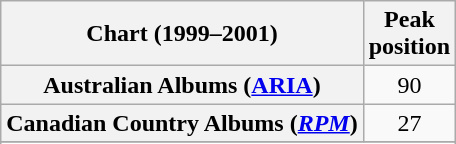<table class="wikitable sortable plainrowheaders">
<tr>
<th>Chart (1999–2001)</th>
<th>Peak<br>position</th>
</tr>
<tr>
<th scope="row">Australian Albums (<a href='#'>ARIA</a>)</th>
<td style="text-align:center;">90</td>
</tr>
<tr>
<th scope="row">Canadian Country Albums (<em><a href='#'>RPM</a></em>)</th>
<td style="text-align:center;">27</td>
</tr>
<tr>
</tr>
<tr>
</tr>
<tr>
</tr>
</table>
